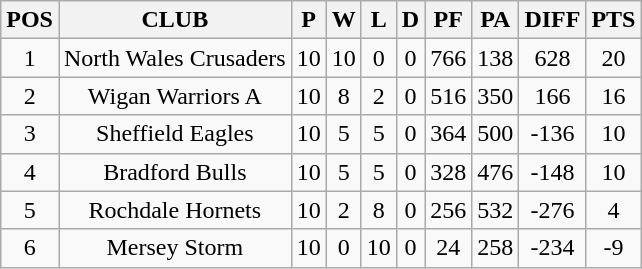<table class="wikitable" style="text-align: center;">
<tr>
<th>POS</th>
<th>CLUB</th>
<th>P</th>
<th>W</th>
<th>L</th>
<th>D</th>
<th>PF</th>
<th>PA</th>
<th>DIFF</th>
<th>PTS</th>
</tr>
<tr>
<td>1</td>
<td> North Wales Crusaders</td>
<td>10</td>
<td>10</td>
<td>0</td>
<td>0</td>
<td>766</td>
<td>138</td>
<td>628</td>
<td>20</td>
</tr>
<tr>
<td>2</td>
<td> Wigan Warriors A</td>
<td>10</td>
<td>8</td>
<td>2</td>
<td>0</td>
<td>516</td>
<td>350</td>
<td>166</td>
<td>16</td>
</tr>
<tr>
<td>3</td>
<td> Sheffield Eagles</td>
<td>10</td>
<td>5</td>
<td>5</td>
<td>0</td>
<td>364</td>
<td>500</td>
<td>-136</td>
<td>10</td>
</tr>
<tr>
<td>4</td>
<td> Bradford Bulls</td>
<td>10</td>
<td>5</td>
<td>5</td>
<td>0</td>
<td>328</td>
<td>476</td>
<td>-148</td>
<td>10</td>
</tr>
<tr>
<td>5</td>
<td> Rochdale Hornets</td>
<td>10</td>
<td>2</td>
<td>8</td>
<td>0</td>
<td>256</td>
<td>532</td>
<td>-276</td>
<td>4</td>
</tr>
<tr>
<td>6</td>
<td>Mersey Storm</td>
<td>10</td>
<td>0</td>
<td>10</td>
<td>0</td>
<td>24</td>
<td>258</td>
<td>-234</td>
<td>-9</td>
</tr>
</table>
